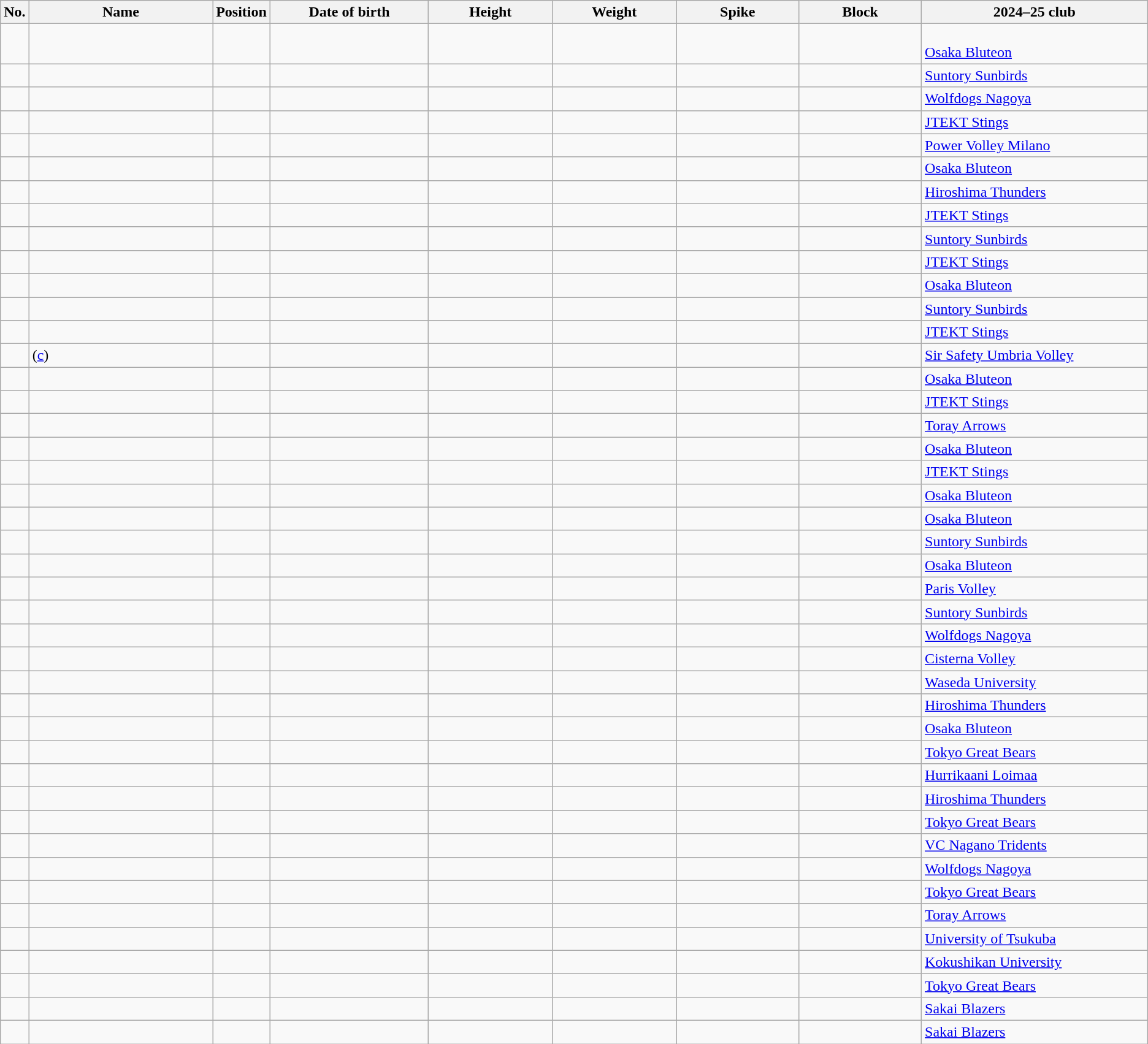<table class="wikitable sortable" style="font-size:100%; text-align:center;">
<tr>
<th>No.</th>
<th style="width:14em">Name</th>
<th style="width:3em">Position</th>
<th style="width:12em">Date of birth</th>
<th style="width:9em">Height</th>
<th style="width:9em">Weight</th>
<th style="width:9em">Spike</th>
<th style="width:9em">Block</th>
<th style="width:17em">2024–25 club</th>
</tr>
<tr>
<td></td>
<td style="text-align:left;"></td>
<td align=center></td>
<td style="text-align:right;"></td>
<td></td>
<td></td>
<td></td>
<td></td>
<td style="text-align:left;"><br><a href='#'>Osaka Bluteon </a></td>
</tr>
<tr>
<td></td>
<td style="text-align:left;"></td>
<td align=center></td>
<td style="text-align:right;"></td>
<td></td>
<td></td>
<td></td>
<td></td>
<td style="text-align:left;"> <a href='#'>Suntory Sunbirds</a></td>
</tr>
<tr>
<td></td>
<td style="text-align:left;"></td>
<td align=center></td>
<td style="text-align:right;"></td>
<td></td>
<td></td>
<td></td>
<td></td>
<td style="text-align:left;"> <a href='#'>Wolfdogs Nagoya</a></td>
</tr>
<tr>
<td></td>
<td style="text-align:left;"></td>
<td align=center></td>
<td style="text-align:right;"></td>
<td></td>
<td></td>
<td></td>
<td></td>
<td style="text-align:left;"> <a href='#'>JTEKT Stings</a></td>
</tr>
<tr>
<td></td>
<td style="text-align:left;"></td>
<td align=center></td>
<td style="text-align:right;"></td>
<td></td>
<td></td>
<td></td>
<td></td>
<td style="text-align:left;"> <a href='#'>Power Volley Milano</a></td>
</tr>
<tr>
<td></td>
<td style="text-align:left;"></td>
<td align=center></td>
<td style="text-align:right;"></td>
<td></td>
<td></td>
<td></td>
<td></td>
<td style="text-align:left;"> <a href='#'>Osaka Bluteon </a></td>
</tr>
<tr>
<td></td>
<td style="text-align:left;"></td>
<td align=center></td>
<td style="text-align:right;"></td>
<td></td>
<td></td>
<td></td>
<td></td>
<td style="text-align:left;"> <a href='#'>Hiroshima Thunders</a></td>
</tr>
<tr>
<td></td>
<td style="text-align:left;"></td>
<td align=center></td>
<td style="text-align:right;"></td>
<td></td>
<td></td>
<td></td>
<td></td>
<td style="text-align:left;"> <a href='#'>JTEKT Stings</a></td>
</tr>
<tr>
<td></td>
<td style="text-align:left;"></td>
<td align=center></td>
<td style="text-align:right;"></td>
<td></td>
<td></td>
<td></td>
<td></td>
<td style="text-align:left;"> <a href='#'>Suntory Sunbirds</a></td>
</tr>
<tr>
<td></td>
<td style="text-align:left;"></td>
<td align=center></td>
<td style="text-align:right;"></td>
<td></td>
<td></td>
<td></td>
<td></td>
<td style="text-align:left;"> <a href='#'>JTEKT Stings</a></td>
</tr>
<tr>
<td></td>
<td style="text-align:left;"></td>
<td align=center></td>
<td style="text-align:right;"></td>
<td></td>
<td></td>
<td></td>
<td></td>
<td style="text-align:left;"> <a href='#'>Osaka Bluteon</a></td>
</tr>
<tr>
<td></td>
<td style="text-align:left;"></td>
<td align=center></td>
<td style="text-align:right;"></td>
<td></td>
<td></td>
<td></td>
<td></td>
<td style="text-align:left;"> <a href='#'>Suntory Sunbirds</a></td>
</tr>
<tr>
<td></td>
<td style="text-align:left;"></td>
<td align=center></td>
<td style="text-align:right;"></td>
<td></td>
<td></td>
<td></td>
<td></td>
<td style="text-align:left;"> <a href='#'>JTEKT Stings</a></td>
</tr>
<tr>
<td></td>
<td style="text-align:left;"> (<a href='#'>c</a>)</td>
<td align=center></td>
<td style="text-align:right;"></td>
<td></td>
<td></td>
<td></td>
<td></td>
<td style="text-align:left;"> <a href='#'>Sir Safety Umbria Volley</a></td>
</tr>
<tr>
<td></td>
<td style="text-align:left;"></td>
<td align=center></td>
<td style="text-align:right;"></td>
<td></td>
<td></td>
<td></td>
<td></td>
<td style="text-align:left;"> <a href='#'>Osaka Bluteon</a></td>
</tr>
<tr>
<td></td>
<td style="text-align:left;"></td>
<td align=center></td>
<td style="text-align:right;"></td>
<td></td>
<td></td>
<td></td>
<td></td>
<td style="text-align:left;"> <a href='#'>JTEKT Stings</a></td>
</tr>
<tr>
<td></td>
<td style="text-align:left;"></td>
<td align=center></td>
<td style="text-align:right;"></td>
<td></td>
<td></td>
<td></td>
<td></td>
<td style="text-align:left;"> <a href='#'>Toray Arrows</a></td>
</tr>
<tr>
<td></td>
<td style="text-align:left;"></td>
<td align=center></td>
<td style="text-align:right;"></td>
<td></td>
<td></td>
<td></td>
<td></td>
<td style="text-align:left;"> <a href='#'>Osaka Bluteon</a></td>
</tr>
<tr>
<td></td>
<td style="text-align:left;"></td>
<td align=center></td>
<td style="text-align:right;"></td>
<td></td>
<td></td>
<td></td>
<td></td>
<td style="text-align:left;"> <a href='#'>JTEKT Stings</a></td>
</tr>
<tr>
<td></td>
<td style="text-align:left;"></td>
<td align=center></td>
<td style="text-align:right;"></td>
<td></td>
<td></td>
<td></td>
<td></td>
<td style="text-align:left;"> <a href='#'>Osaka Bluteon</a></td>
</tr>
<tr>
<td></td>
<td style="text-align:left;"></td>
<td align=center></td>
<td style="text-align:right;"></td>
<td></td>
<td></td>
<td></td>
<td></td>
<td style="text-align:left;"> <a href='#'>Osaka Bluteon</a></td>
</tr>
<tr>
<td></td>
<td style="text-align:left;"></td>
<td align=center></td>
<td style="text-align:right;"></td>
<td></td>
<td></td>
<td></td>
<td></td>
<td style="text-align:left;"> <a href='#'>Suntory Sunbirds</a></td>
</tr>
<tr>
<td></td>
<td style="text-align:left;"></td>
<td align=center></td>
<td style="text-align:right;"></td>
<td></td>
<td></td>
<td></td>
<td></td>
<td style="text-align:left;"> <a href='#'>Osaka Bluteon</a></td>
</tr>
<tr>
<td></td>
<td style="text-align:left;"></td>
<td align=center></td>
<td style="text-align:right;"></td>
<td></td>
<td></td>
<td></td>
<td></td>
<td style="text-align:left;"> <a href='#'>Paris Volley</a></td>
</tr>
<tr>
<td></td>
<td style="text-align:left;"></td>
<td align=center></td>
<td style="text-align:right;"></td>
<td></td>
<td></td>
<td></td>
<td></td>
<td style="text-align:left;"> <a href='#'>Suntory Sunbirds</a></td>
</tr>
<tr>
<td></td>
<td style="text-align:left;"></td>
<td align=center></td>
<td style="text-align:right;"></td>
<td></td>
<td></td>
<td></td>
<td></td>
<td style="text-align:left;"> <a href='#'>Wolfdogs Nagoya</a></td>
</tr>
<tr>
<td></td>
<td style="text-align:left;"></td>
<td align=center></td>
<td style="text-align:right;"></td>
<td></td>
<td></td>
<td></td>
<td></td>
<td style="text-align:left;"> <a href='#'>Cisterna Volley</a></td>
</tr>
<tr>
<td></td>
<td style="text-align:left;"></td>
<td align=center></td>
<td style="text-align:right;"></td>
<td></td>
<td></td>
<td></td>
<td></td>
<td style="text-align:left;"> <a href='#'>Waseda University</a></td>
</tr>
<tr>
<td></td>
<td style="text-align:left;"></td>
<td align=center></td>
<td style="text-align:right;"></td>
<td></td>
<td></td>
<td></td>
<td></td>
<td style="text-align:left;"> <a href='#'>Hiroshima Thunders</a></td>
</tr>
<tr>
<td></td>
<td style="text-align:left;"></td>
<td align=center></td>
<td style="text-align:right;"></td>
<td></td>
<td></td>
<td></td>
<td></td>
<td style="text-align:left;"> <a href='#'>Osaka Bluteon</a></td>
</tr>
<tr>
<td></td>
<td style="text-align:left;"></td>
<td align=center></td>
<td style="text-align:right;"></td>
<td></td>
<td></td>
<td></td>
<td></td>
<td style="text-align:left;"> <a href='#'>Tokyo Great Bears</a></td>
</tr>
<tr>
<td></td>
<td style="text-align:left;"></td>
<td align=center></td>
<td style="text-align:right;"></td>
<td></td>
<td></td>
<td></td>
<td></td>
<td style="text-align:left;"> <a href='#'>Hurrikaani Loimaa</a></td>
</tr>
<tr>
<td></td>
<td style="text-align:left;"></td>
<td align=center></td>
<td style="text-align:right;"></td>
<td></td>
<td></td>
<td></td>
<td></td>
<td style="text-align:left;"> <a href='#'>Hiroshima Thunders</a></td>
</tr>
<tr>
<td></td>
<td style="text-align:left;"></td>
<td align=center></td>
<td style="text-align:right;"></td>
<td></td>
<td></td>
<td></td>
<td></td>
<td style="text-align:left;"> <a href='#'>Tokyo Great Bears</a></td>
</tr>
<tr>
<td></td>
<td style="text-align:left;"></td>
<td align=center></td>
<td style="text-align:right;"></td>
<td></td>
<td></td>
<td></td>
<td></td>
<td style="text-align:left;"> <a href='#'>VC Nagano Tridents</a></td>
</tr>
<tr>
<td></td>
<td style="text-align:left;"></td>
<td align=center></td>
<td style="text-align:right;"></td>
<td></td>
<td></td>
<td></td>
<td></td>
<td style="text-align:left;"> <a href='#'>Wolfdogs Nagoya</a></td>
</tr>
<tr>
<td></td>
<td style="text-align:left;"></td>
<td align=center></td>
<td style="text-align:right;"></td>
<td></td>
<td></td>
<td></td>
<td></td>
<td style="text-align:left;"> <a href='#'>Tokyo Great Bears</a></td>
</tr>
<tr>
<td></td>
<td style="text-align:left;"></td>
<td align=center></td>
<td style="text-align:right;"></td>
<td></td>
<td></td>
<td></td>
<td></td>
<td style="text-align:left;"> <a href='#'>Toray Arrows</a></td>
</tr>
<tr>
<td></td>
<td style="text-align:left;"></td>
<td align=center></td>
<td style="text-align:right;"></td>
<td></td>
<td></td>
<td></td>
<td></td>
<td style="text-align:left;"> <a href='#'>University of Tsukuba</a></td>
</tr>
<tr>
<td></td>
<td style="text-align:left;"></td>
<td align=center></td>
<td style="text-align:right;"></td>
<td></td>
<td></td>
<td></td>
<td></td>
<td style="text-align:left;"> <a href='#'>Kokushikan University</a></td>
</tr>
<tr>
<td></td>
<td style="text-align:left;"></td>
<td align=center></td>
<td style="text-align:right;"></td>
<td></td>
<td></td>
<td></td>
<td></td>
<td style="text-align:left;"> <a href='#'>Tokyo Great Bears</a></td>
</tr>
<tr>
<td></td>
<td style="text-align:left;"></td>
<td align=center></td>
<td style="text-align:right;"></td>
<td></td>
<td></td>
<td></td>
<td></td>
<td style="text-align:left;"> <a href='#'>Sakai Blazers</a></td>
</tr>
<tr>
<td></td>
<td style="text-align:left;"></td>
<td align=center></td>
<td style="text-align:right;"></td>
<td></td>
<td></td>
<td></td>
<td></td>
<td style="text-align:left;"> <a href='#'>Sakai Blazers</a></td>
</tr>
</table>
